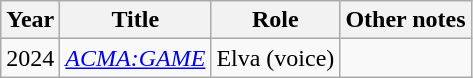<table class="wikitable">
<tr>
<th>Year</th>
<th>Title</th>
<th>Role</th>
<th>Other notes</th>
</tr>
<tr>
<td>2024</td>
<td><em><a href='#'>ACMA:GAME</a></em></td>
<td>Elva (voice)</td>
<td></td>
</tr>
</table>
